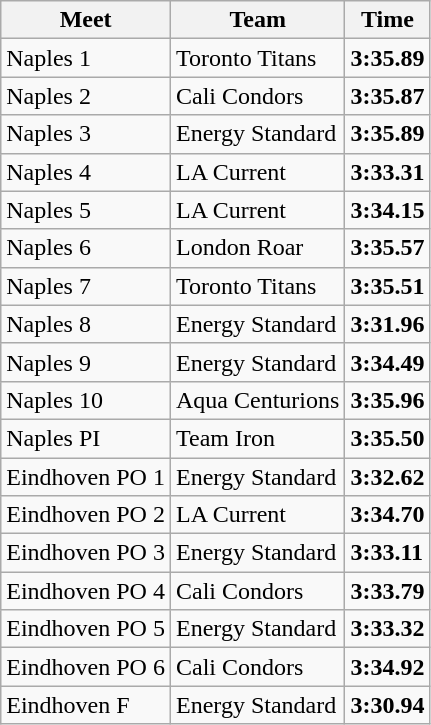<table class="wikitable">
<tr>
<th>Meet</th>
<th>Team</th>
<th>Time</th>
</tr>
<tr>
<td>Naples 1</td>
<td> Toronto Titans</td>
<td><strong> 3:35.89 </strong></td>
</tr>
<tr>
<td>Naples 2</td>
<td> Cali Condors</td>
<td><strong> 3:35.87 </strong></td>
</tr>
<tr>
<td>Naples 3</td>
<td> Energy Standard</td>
<td><strong> 3:35.89 </strong></td>
</tr>
<tr>
<td>Naples 4</td>
<td> LA Current</td>
<td><strong> 3:33.31 </strong></td>
</tr>
<tr>
<td>Naples 5</td>
<td> LA Current</td>
<td><strong> 3:34.15 </strong></td>
</tr>
<tr>
<td>Naples 6</td>
<td> London Roar</td>
<td><strong> 3:35.57 </strong></td>
</tr>
<tr>
<td>Naples 7</td>
<td> Toronto Titans</td>
<td><strong> 3:35.51 </strong></td>
</tr>
<tr>
<td>Naples 8</td>
<td> Energy Standard</td>
<td><strong> 3:31.96 </strong></td>
</tr>
<tr>
<td>Naples 9</td>
<td> Energy Standard</td>
<td><strong> 3:34.49 </strong></td>
</tr>
<tr>
<td>Naples 10</td>
<td> Aqua Centurions</td>
<td><strong> 3:35.96 </strong></td>
</tr>
<tr>
<td>Naples PI</td>
<td> Team Iron</td>
<td><strong> 3:35.50 </strong></td>
</tr>
<tr>
<td>Eindhoven PO 1</td>
<td> Energy Standard</td>
<td><strong> 3:32.62 </strong></td>
</tr>
<tr>
<td>Eindhoven PO 2</td>
<td> LA Current</td>
<td><strong> 3:34.70 </strong></td>
</tr>
<tr>
<td>Eindhoven PO 3</td>
<td> Energy Standard</td>
<td><strong> 3:33.11 </strong></td>
</tr>
<tr>
<td>Eindhoven PO 4</td>
<td> Cali Condors</td>
<td><strong> 3:33.79 </strong></td>
</tr>
<tr>
<td>Eindhoven PO 5</td>
<td> Energy Standard</td>
<td><strong> 3:33.32 </strong></td>
</tr>
<tr>
<td>Eindhoven PO 6</td>
<td> Cali Condors</td>
<td><strong> 3:34.92 </strong></td>
</tr>
<tr>
<td>Eindhoven F</td>
<td> Energy Standard</td>
<td><strong> 3:30.94 </strong></td>
</tr>
</table>
